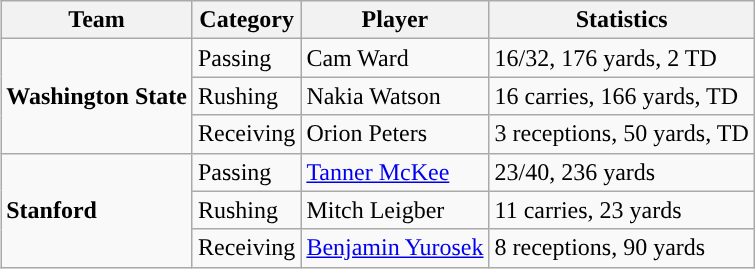<table class="wikitable" style="float: right;">
<tr>
<th>Team</th>
<th>Category</th>
<th>Player</th>
<th>Statistics</th>
</tr>
<tr>
<td rowspan=3><strong>Washington State</strong></td>
<td>Passing</td>
<td>Cam Ward</td>
<td>16/32, 176 yards, 2 TD</td>
</tr>
<tr>
<td>Rushing</td>
<td>Nakia Watson</td>
<td>16 carries, 166 yards, TD</td>
</tr>
<tr>
<td>Receiving</td>
<td>Orion Peters</td>
<td>3 receptions, 50 yards, TD</td>
</tr>
<tr>
<td rowspan=3><strong>Stanford</strong></td>
<td>Passing</td>
<td><a href='#'>Tanner McKee</a></td>
<td>23/40, 236 yards</td>
</tr>
<tr>
<td>Rushing</td>
<td>Mitch Leigber</td>
<td>11 carries, 23 yards</td>
</tr>
<tr>
<td>Receiving</td>
<td><a href='#'>Benjamin Yurosek</a></td>
<td>8 receptions, 90 yards</td>
</tr>
</table>
